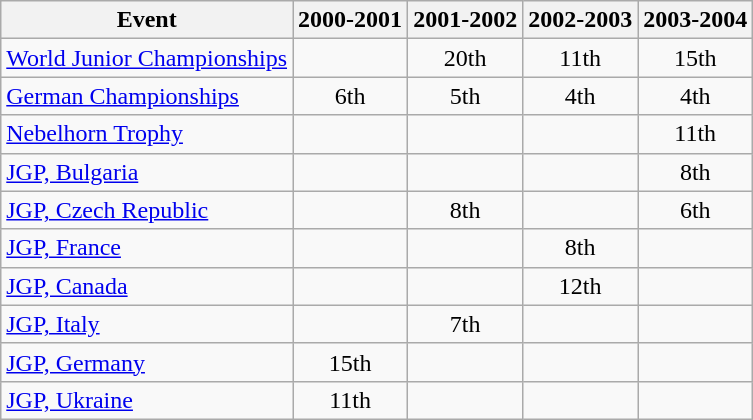<table class="wikitable">
<tr>
<th>Event</th>
<th>2000-2001</th>
<th>2001-2002</th>
<th>2002-2003</th>
<th>2003-2004</th>
</tr>
<tr>
<td><a href='#'>World Junior Championships</a></td>
<td></td>
<td align="center">20th</td>
<td align="center">11th</td>
<td align="center">15th</td>
</tr>
<tr>
<td><a href='#'>German Championships</a></td>
<td align="center">6th</td>
<td align="center">5th</td>
<td align="center">4th</td>
<td align="center">4th</td>
</tr>
<tr>
<td><a href='#'>Nebelhorn Trophy</a></td>
<td></td>
<td></td>
<td></td>
<td align="center">11th</td>
</tr>
<tr>
<td><a href='#'>JGP, Bulgaria</a></td>
<td></td>
<td></td>
<td></td>
<td align="center">8th</td>
</tr>
<tr>
<td><a href='#'>JGP, Czech Republic</a></td>
<td></td>
<td align="center">8th</td>
<td></td>
<td align="center">6th</td>
</tr>
<tr>
<td><a href='#'>JGP, France</a></td>
<td></td>
<td></td>
<td align="center">8th</td>
<td></td>
</tr>
<tr>
<td><a href='#'>JGP, Canada</a></td>
<td></td>
<td></td>
<td align="center">12th</td>
<td></td>
</tr>
<tr>
<td><a href='#'>JGP, Italy</a></td>
<td></td>
<td align="center">7th</td>
<td></td>
<td></td>
</tr>
<tr>
<td><a href='#'>JGP, Germany</a></td>
<td align="center">15th</td>
<td></td>
<td></td>
<td></td>
</tr>
<tr>
<td><a href='#'>JGP, Ukraine</a></td>
<td align="center">11th</td>
<td></td>
<td></td>
<td></td>
</tr>
</table>
